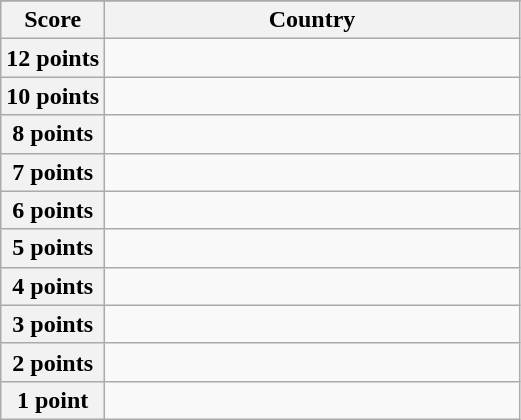<table class="wikitable">
<tr>
</tr>
<tr>
<th scope="col" width="20%">Score</th>
<th scope="col">Country</th>
</tr>
<tr>
<th scope="row">12 points</th>
<td></td>
</tr>
<tr>
<th scope="row">10 points</th>
<td></td>
</tr>
<tr>
<th scope="row">8 points</th>
<td></td>
</tr>
<tr>
<th scope="row">7 points</th>
<td></td>
</tr>
<tr>
<th scope="row">6 points</th>
<td></td>
</tr>
<tr>
<th scope="row">5 points</th>
<td></td>
</tr>
<tr>
<th scope="row">4 points</th>
<td></td>
</tr>
<tr>
<th scope="row">3 points</th>
<td></td>
</tr>
<tr>
<th scope="row">2 points</th>
<td></td>
</tr>
<tr>
<th scope="row">1 point</th>
<td></td>
</tr>
</table>
